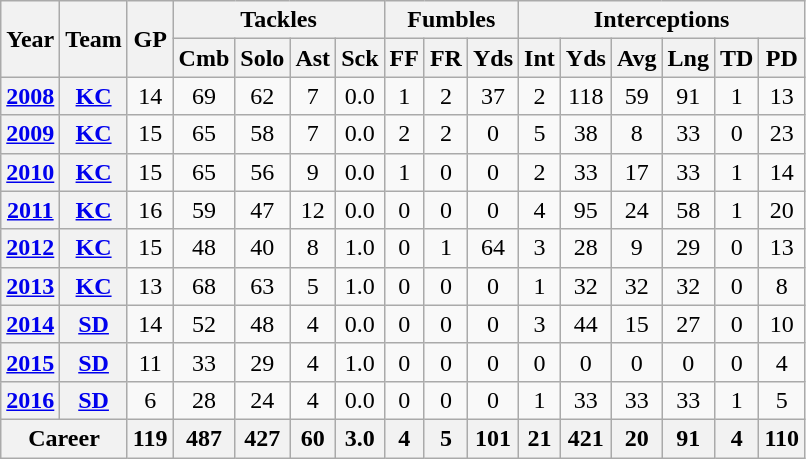<table class="wikitable" style="text-align: center;">
<tr>
<th rowspan="2">Year</th>
<th rowspan="2">Team</th>
<th rowspan="2">GP</th>
<th colspan="4">Tackles</th>
<th colspan="3">Fumbles</th>
<th colspan="6">Interceptions</th>
</tr>
<tr>
<th>Cmb</th>
<th>Solo</th>
<th>Ast</th>
<th>Sck</th>
<th>FF</th>
<th>FR</th>
<th>Yds</th>
<th>Int</th>
<th>Yds</th>
<th>Avg</th>
<th>Lng</th>
<th>TD</th>
<th>PD</th>
</tr>
<tr>
<th><a href='#'>2008</a></th>
<th><a href='#'>KC</a></th>
<td>14</td>
<td>69</td>
<td>62</td>
<td>7</td>
<td>0.0</td>
<td>1</td>
<td>2</td>
<td>37</td>
<td>2</td>
<td>118</td>
<td>59</td>
<td>91</td>
<td>1</td>
<td>13</td>
</tr>
<tr>
<th><a href='#'>2009</a></th>
<th><a href='#'>KC</a></th>
<td>15</td>
<td>65</td>
<td>58</td>
<td>7</td>
<td>0.0</td>
<td>2</td>
<td>2</td>
<td>0</td>
<td>5</td>
<td>38</td>
<td>8</td>
<td>33</td>
<td>0</td>
<td>23</td>
</tr>
<tr>
<th><a href='#'>2010</a></th>
<th><a href='#'>KC</a></th>
<td>15</td>
<td>65</td>
<td>56</td>
<td>9</td>
<td>0.0</td>
<td>1</td>
<td>0</td>
<td>0</td>
<td>2</td>
<td>33</td>
<td>17</td>
<td>33</td>
<td>1</td>
<td>14</td>
</tr>
<tr>
<th><a href='#'>2011</a></th>
<th><a href='#'>KC</a></th>
<td>16</td>
<td>59</td>
<td>47</td>
<td>12</td>
<td>0.0</td>
<td>0</td>
<td>0</td>
<td>0</td>
<td>4</td>
<td>95</td>
<td>24</td>
<td>58</td>
<td>1</td>
<td>20</td>
</tr>
<tr>
<th><a href='#'>2012</a></th>
<th><a href='#'>KC</a></th>
<td>15</td>
<td>48</td>
<td>40</td>
<td>8</td>
<td>1.0</td>
<td>0</td>
<td>1</td>
<td>64</td>
<td>3</td>
<td>28</td>
<td>9</td>
<td>29</td>
<td>0</td>
<td>13</td>
</tr>
<tr>
<th><a href='#'>2013</a></th>
<th><a href='#'>KC</a></th>
<td>13</td>
<td>68</td>
<td>63</td>
<td>5</td>
<td>1.0</td>
<td>0</td>
<td>0</td>
<td>0</td>
<td>1</td>
<td>32</td>
<td>32</td>
<td>32</td>
<td>0</td>
<td>8</td>
</tr>
<tr>
<th><a href='#'>2014</a></th>
<th><a href='#'>SD</a></th>
<td>14</td>
<td>52</td>
<td>48</td>
<td>4</td>
<td>0.0</td>
<td>0</td>
<td>0</td>
<td>0</td>
<td>3</td>
<td>44</td>
<td>15</td>
<td>27</td>
<td>0</td>
<td>10</td>
</tr>
<tr>
<th><a href='#'>2015</a></th>
<th><a href='#'>SD</a></th>
<td>11</td>
<td>33</td>
<td>29</td>
<td>4</td>
<td>1.0</td>
<td>0</td>
<td>0</td>
<td>0</td>
<td>0</td>
<td>0</td>
<td>0</td>
<td>0</td>
<td>0</td>
<td>4</td>
</tr>
<tr>
<th><a href='#'>2016</a></th>
<th><a href='#'>SD</a></th>
<td>6</td>
<td>28</td>
<td>24</td>
<td>4</td>
<td>0.0</td>
<td>0</td>
<td>0</td>
<td>0</td>
<td>1</td>
<td>33</td>
<td>33</td>
<td>33</td>
<td>1</td>
<td>5</td>
</tr>
<tr>
<th colspan="2">Career</th>
<th>119</th>
<th>487</th>
<th>427</th>
<th>60</th>
<th>3.0</th>
<th>4</th>
<th>5</th>
<th>101</th>
<th>21</th>
<th>421</th>
<th>20</th>
<th>91</th>
<th>4</th>
<th>110</th>
</tr>
</table>
